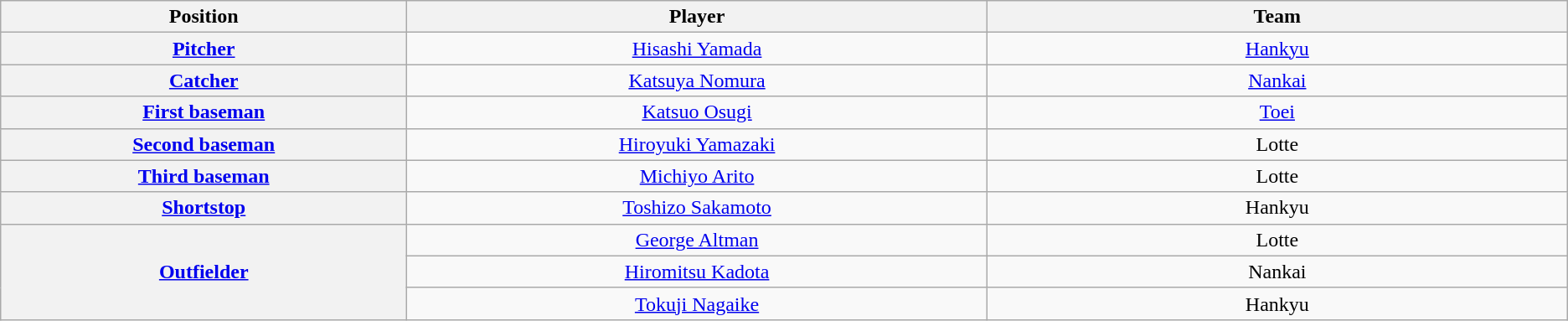<table class="wikitable" style="text-align:center;">
<tr>
<th scope="col" width="7%">Position</th>
<th scope="col" width="10%">Player</th>
<th scope="col" width="10%">Team</th>
</tr>
<tr>
<th scope="row" style="text-align:center;"><a href='#'>Pitcher</a></th>
<td><a href='#'>Hisashi Yamada</a></td>
<td><a href='#'>Hankyu</a></td>
</tr>
<tr>
<th scope="row" style="text-align:center;"><a href='#'>Catcher</a></th>
<td><a href='#'>Katsuya Nomura</a></td>
<td><a href='#'>Nankai</a></td>
</tr>
<tr>
<th scope="row" style="text-align:center;"><a href='#'>First baseman</a></th>
<td><a href='#'>Katsuo Osugi</a></td>
<td><a href='#'>Toei</a></td>
</tr>
<tr>
<th scope="row" style="text-align:center;"><a href='#'>Second baseman</a></th>
<td><a href='#'>Hiroyuki Yamazaki</a></td>
<td>Lotte</td>
</tr>
<tr>
<th scope="row" style="text-align:center;"><a href='#'>Third baseman</a></th>
<td><a href='#'>Michiyo Arito</a></td>
<td>Lotte</td>
</tr>
<tr>
<th scope="row" style="text-align:center;"><a href='#'>Shortstop</a></th>
<td><a href='#'>Toshizo Sakamoto</a></td>
<td>Hankyu</td>
</tr>
<tr>
<th scope="row" style="text-align:center;" rowspan=3><a href='#'>Outfielder</a></th>
<td><a href='#'>George Altman</a></td>
<td>Lotte</td>
</tr>
<tr>
<td><a href='#'>Hiromitsu Kadota</a></td>
<td>Nankai</td>
</tr>
<tr>
<td><a href='#'>Tokuji Nagaike</a></td>
<td>Hankyu</td>
</tr>
</table>
